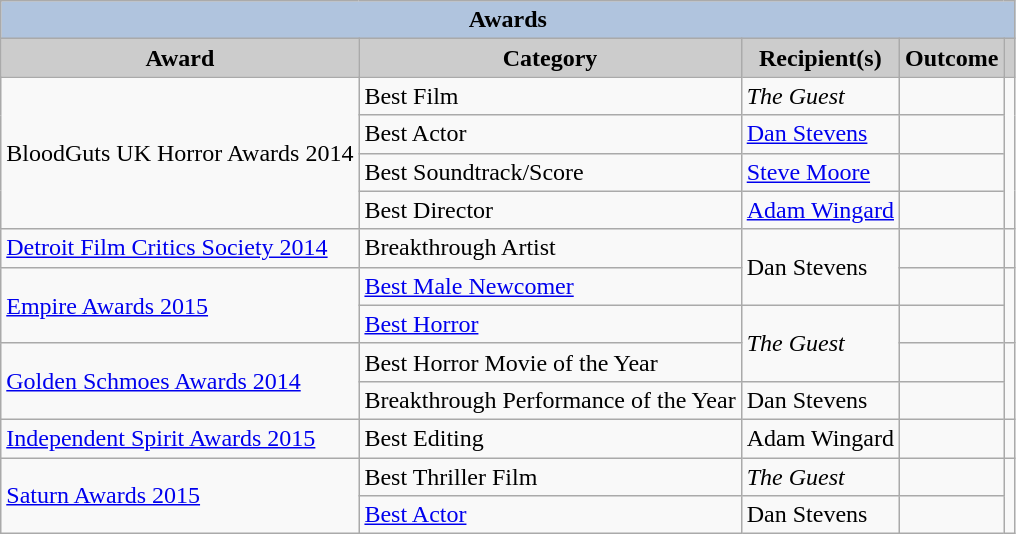<table class="wikitable">
<tr style="text-align:center;">
<th colspan=6 style="background:#B0C4DE;">Awards</th>
</tr>
<tr style="text-align:center;">
<th style="background:#ccc;">Award</th>
<th style="background:#ccc;">Category</th>
<th style="background:#ccc;">Recipient(s)</th>
<th style="background:#ccc;">Outcome</th>
<th style="background:#ccc;"></th>
</tr>
<tr>
<td rowspan="4">BloodGuts UK Horror Awards 2014</td>
<td>Best Film</td>
<td><em>The Guest</em></td>
<td></td>
<td rowspan=4></td>
</tr>
<tr>
<td>Best Actor</td>
<td><a href='#'>Dan Stevens</a></td>
<td></td>
</tr>
<tr>
<td>Best Soundtrack/Score</td>
<td><a href='#'>Steve Moore</a></td>
<td></td>
</tr>
<tr>
<td>Best Director</td>
<td><a href='#'>Adam Wingard</a></td>
<td></td>
</tr>
<tr>
<td><a href='#'>Detroit Film Critics Society 2014</a></td>
<td>Breakthrough Artist</td>
<td rowspan="2">Dan Stevens</td>
<td></td>
<td></td>
</tr>
<tr>
<td rowspan="2"><a href='#'>Empire Awards 2015</a></td>
<td><a href='#'>Best Male Newcomer</a></td>
<td></td>
<td rowspan=2></td>
</tr>
<tr>
<td><a href='#'>Best Horror</a></td>
<td rowspan="2"><em>The Guest</em></td>
<td></td>
</tr>
<tr>
<td rowspan="2"><a href='#'>Golden Schmoes Awards 2014</a></td>
<td>Best Horror Movie of the Year</td>
<td></td>
<td rowspan=2></td>
</tr>
<tr>
<td>Breakthrough Performance of the Year</td>
<td>Dan Stevens</td>
<td></td>
</tr>
<tr>
<td><a href='#'>Independent Spirit Awards 2015</a></td>
<td>Best Editing</td>
<td>Adam Wingard</td>
<td></td>
<td></td>
</tr>
<tr>
<td rowspan="2"><a href='#'>Saturn Awards 2015</a></td>
<td>Best Thriller Film</td>
<td><em>The Guest</em></td>
<td></td>
<td rowspan=2></td>
</tr>
<tr>
<td><a href='#'>Best Actor</a></td>
<td>Dan Stevens</td>
<td></td>
</tr>
</table>
